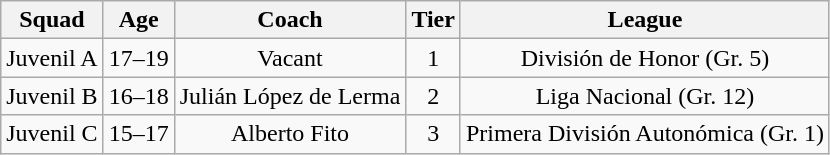<table class="wikitable" style="text-align: center;">
<tr>
<th>Squad</th>
<th>Age</th>
<th>Coach</th>
<th>Tier</th>
<th>League</th>
</tr>
<tr>
<td>Juvenil A</td>
<td>17–19</td>
<td>Vacant</td>
<td>1</td>
<td>División de Honor (Gr. 5)</td>
</tr>
<tr>
<td>Juvenil B</td>
<td>16–18</td>
<td>Julián López de Lerma</td>
<td>2</td>
<td>Liga Nacional (Gr. 12)</td>
</tr>
<tr>
<td>Juvenil C</td>
<td>15–17</td>
<td>Alberto Fito</td>
<td>3</td>
<td>Primera División Autonómica (Gr. 1)</td>
</tr>
</table>
